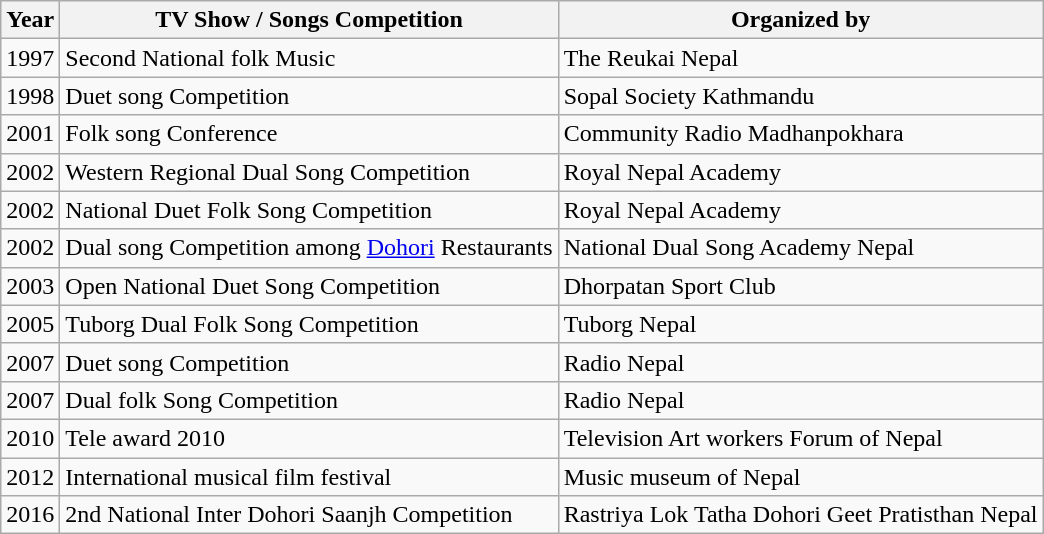<table class="wikitable">
<tr>
<th>Year</th>
<th>TV Show / Songs Competition</th>
<th>Organized by</th>
</tr>
<tr>
<td>1997</td>
<td>Second National folk Music</td>
<td>The Reukai Nepal</td>
</tr>
<tr>
<td>1998</td>
<td>Duet song Competition</td>
<td>Sopal Society Kathmandu</td>
</tr>
<tr>
<td>2001</td>
<td>Folk song Conference</td>
<td>Community Radio Madhanpokhara</td>
</tr>
<tr>
<td>2002</td>
<td>Western Regional Dual Song Competition</td>
<td>Royal Nepal Academy</td>
</tr>
<tr>
<td>2002</td>
<td>National Duet Folk Song Competition</td>
<td>Royal Nepal Academy</td>
</tr>
<tr>
<td>2002</td>
<td>Dual song Competition among <a href='#'>Dohori</a> Restaurants</td>
<td>National Dual Song Academy Nepal</td>
</tr>
<tr>
<td>2003</td>
<td>Open National Duet Song Competition</td>
<td>Dhorpatan Sport Club</td>
</tr>
<tr>
<td>2005</td>
<td>Tuborg Dual Folk Song Competition</td>
<td>Tuborg Nepal</td>
</tr>
<tr>
<td>2007</td>
<td>Duet song Competition</td>
<td>Radio Nepal</td>
</tr>
<tr>
<td>2007</td>
<td>Dual folk Song Competition</td>
<td>Radio Nepal</td>
</tr>
<tr>
<td>2010</td>
<td>Tele award 2010</td>
<td>Television Art workers Forum of Nepal</td>
</tr>
<tr>
<td>2012</td>
<td>International musical film festival</td>
<td>Music museum of Nepal</td>
</tr>
<tr>
<td>2016</td>
<td>2nd National Inter Dohori Saanjh Competition</td>
<td>Rastriya Lok Tatha Dohori Geet Pratisthan Nepal</td>
</tr>
</table>
